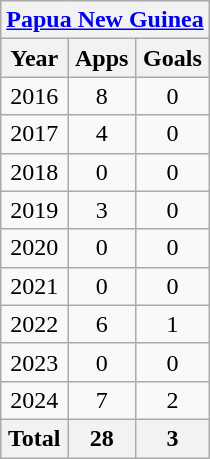<table class="wikitable" style="text-align:center">
<tr>
<th colspan=3><a href='#'>Papua New Guinea</a></th>
</tr>
<tr>
<th>Year</th>
<th>Apps</th>
<th>Goals</th>
</tr>
<tr>
<td>2016</td>
<td>8</td>
<td>0</td>
</tr>
<tr>
<td>2017</td>
<td>4</td>
<td>0</td>
</tr>
<tr>
<td>2018</td>
<td>0</td>
<td>0</td>
</tr>
<tr>
<td>2019</td>
<td>3</td>
<td>0</td>
</tr>
<tr>
<td>2020</td>
<td>0</td>
<td>0</td>
</tr>
<tr>
<td>2021</td>
<td>0</td>
<td>0</td>
</tr>
<tr>
<td>2022</td>
<td>6</td>
<td>1</td>
</tr>
<tr>
<td>2023</td>
<td>0</td>
<td>0</td>
</tr>
<tr>
<td>2024</td>
<td>7</td>
<td>2</td>
</tr>
<tr>
<th>Total</th>
<th>28</th>
<th>3</th>
</tr>
</table>
